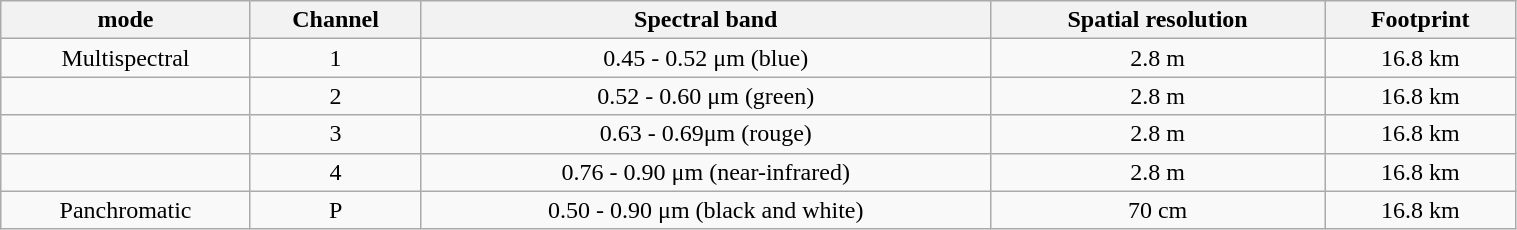<table class="wikitable" width="80%" align="center">
<tr>
<th scope=col>mode</th>
<th scope=col>Channel</th>
<th scope=col>Spectral band</th>
<th scope=col>Spatial resolution</th>
<th scope=col>Footprint</th>
</tr>
<tr>
<td align="center">Multispectral</td>
<td align="center">1</td>
<td align="center">0.45 - 0.52 μm (blue)</td>
<td align="center">2.8 m</td>
<td align="center">16.8 km</td>
</tr>
<tr>
<td></td>
<td align="center">2</td>
<td align="center">0.52 - 0.60 μm (green)</td>
<td align="center">2.8 m</td>
<td align="center">16.8 km</td>
</tr>
<tr>
<td></td>
<td align="center">3</td>
<td align="center">0.63 - 0.69μm (rouge)</td>
<td align="center">2.8 m</td>
<td align="center">16.8 km</td>
</tr>
<tr>
<td></td>
<td align="center">4</td>
<td align="center">0.76 - 0.90 μm (near-infrared)</td>
<td align="center">2.8 m</td>
<td align="center">16.8 km</td>
</tr>
<tr>
<td align="center">Panchromatic</td>
<td align="center">P</td>
<td align="center">0.50 - 0.90 μm (black and white)</td>
<td align="center">70 cm</td>
<td align="center">16.8 km</td>
</tr>
</table>
